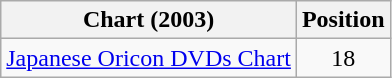<table class="wikitable" style="text-align:center">
<tr>
<th>Chart (2003)</th>
<th>Position</th>
</tr>
<tr>
<td align="left"><a href='#'>Japanese Oricon DVDs Chart</a></td>
<td>18</td>
</tr>
</table>
